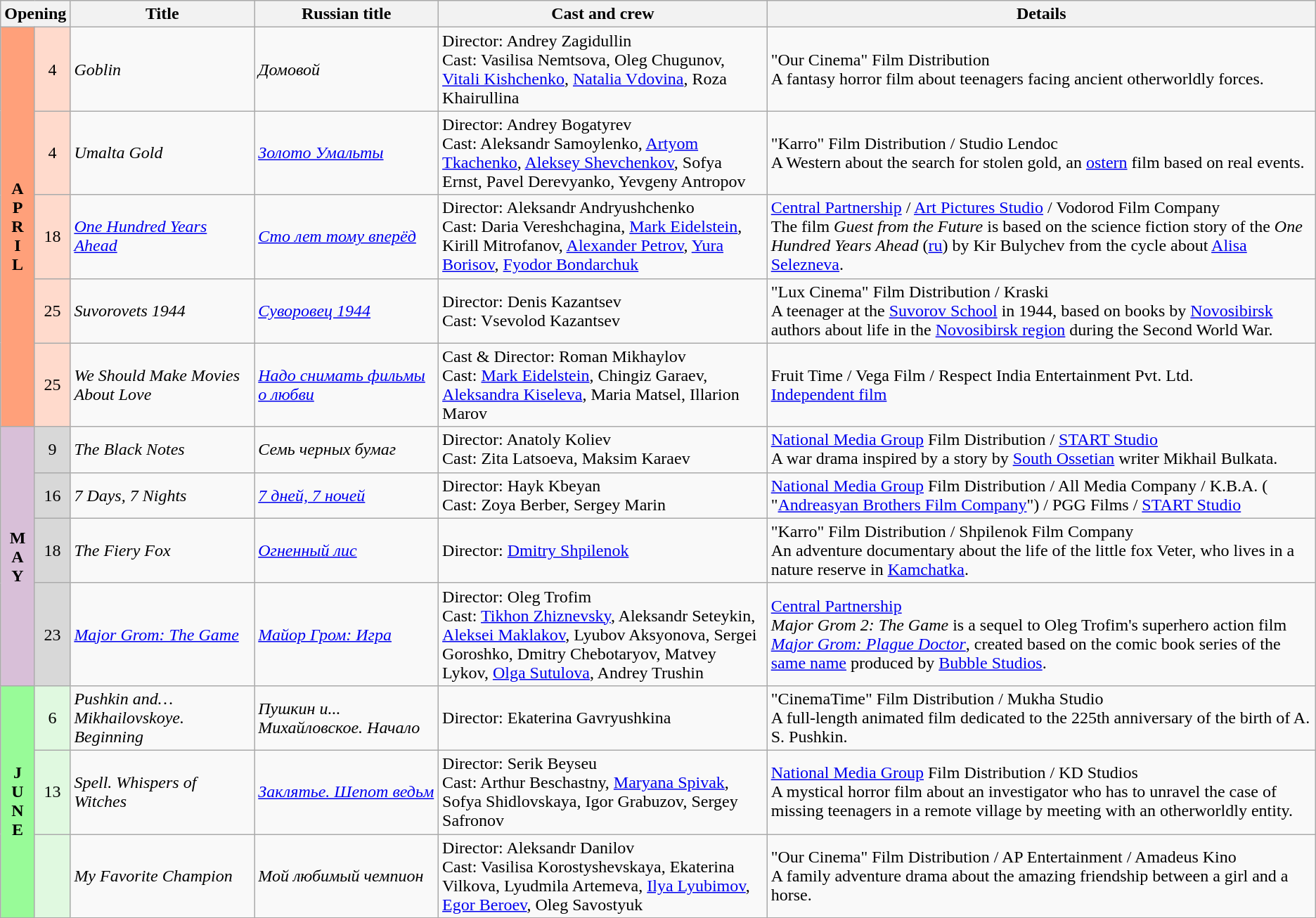<table class="wikitable">
<tr>
<th colspan="2">Opening</th>
<th style="width:14%;">Title</th>
<th style="width:14%;">Russian title</th>
<th style="width:25%;">Cast and crew</th>
<th>Details</th>
</tr>
<tr>
<th rowspan="5" align="center" style="background:#ffa07a; textcolor:#000;">A<br>P<br>R<br>I<br>L</th>
<td align="center" style="background:#ffdacc;">4</td>
<td><em>Goblin</em></td>
<td><em>Домовой</em></td>
<td>Director: Andrey Zagidullin <br> Cast: Vasilisa Nemtsova, Oleg Chugunov, <a href='#'>Vitali Kishchenko</a>, <a href='#'>Natalia Vdovina</a>, Roza Khairullina</td>
<td>"Our Cinema" Film Distribution <br> A fantasy horror film about teenagers facing ancient otherworldly forces.</td>
</tr>
<tr>
<td align="center" style="background:#ffdacc;">4</td>
<td><em>Umalta Gold</em></td>
<td><em><a href='#'>Золото Умальты</a></em></td>
<td>Director: Andrey Bogatyrev <br> Cast: Aleksandr Samoylenko, <a href='#'>Artyom Tkachenko</a>, <a href='#'>Aleksey Shevchenkov</a>, Sofya Ernst, Pavel Derevyanko, Yevgeny Antropov</td>
<td>"Karro" Film Distribution / Studio Lendoc <br> A Western about the search for stolen gold, an <a href='#'>ostern</a> film based on real events.</td>
</tr>
<tr>
<td align="center" style="background:#ffdacc;">18</td>
<td><em><a href='#'>One Hundred Years Ahead</a></em></td>
<td><em><a href='#'>Сто лет тому вперёд</a></em></td>
<td>Director: Aleksandr Andryushchenko <br> Cast: Daria Vereshchagina, <a href='#'>Mark Eidelstein</a>, Kirill Mitrofanov, <a href='#'>Alexander Petrov</a>, <a href='#'>Yura Borisov</a>, <a href='#'>Fyodor Bondarchuk</a></td>
<td><a href='#'>Central Partnership</a> / <a href='#'>Art Pictures Studio</a> / Vodorod Film Company <br> The film <em>Guest from the Future</em> is based on the science fiction story of the <em>One Hundred Years Ahead</em> (<a href='#'>ru</a>) by Kir Bulychev from the cycle about <a href='#'>Alisa Selezneva</a>.</td>
</tr>
<tr>
<td align="center" style="background:#ffdacc;">25</td>
<td><em>Suvorovets 1944</em></td>
<td><em><a href='#'>Суворовец 1944</a></em></td>
<td>Director: Denis Kazantsev <br> Cast: Vsevolod Kazantsev</td>
<td>"Lux Cinema" Film Distribution / Kraski <br> A teenager at the <a href='#'>Suvorov School</a> in 1944, based on books by <a href='#'>Novosibirsk</a> authors about life in the <a href='#'>Novosibirsk region</a> during the Second World War.</td>
</tr>
<tr>
<td align="center" style="background:#ffdacc;">25</td>
<td><em>We Should Make Movies About Love</em></td>
<td><em><a href='#'>Надо снимать фильмы о любви</a></em></td>
<td>Cast & Director: Roman Mikhaylov <br> Cast: <a href='#'>Mark Eidelstein</a>, Chingiz Garaev, <a href='#'>Aleksandra Kiseleva</a>, Maria Matsel, Illarion Marov</td>
<td>Fruit Time / Vega Film / Respect India Entertainment Pvt. Ltd. <br> <a href='#'>Independent film</a></td>
</tr>
<tr>
<th rowspan="4" align="center" style="background:thistle; textcolor:#000;">M<br>A<br>Y</th>
<td align="center" style="background:#d8d8d8;">9</td>
<td><em>The Black Notes</em></td>
<td><em>Семь черных бумаг</em></td>
<td>Director: Anatoly Koliev <br> Cast: Zita Latsoeva, Maksim Karaev</td>
<td><a href='#'>National Media Group</a> Film Distribution / <a href='#'>START Studio</a> <br> A war drama inspired by a story by <a href='#'>South Ossetian</a> writer Mikhail Bulkata.</td>
</tr>
<tr>
<td align="center" style="background:#d8d8d8;">16</td>
<td><em>7 Days, 7 Nights</em></td>
<td><em><a href='#'>7 дней, 7 ночей</a></em></td>
<td>Director: Hayk Kbeyan <br> Cast: Zoya Berber, Sergey Marin</td>
<td><a href='#'>National Media Group</a> Film Distribution / All Media Company / K.B.A. ( "<a href='#'>Andreasyan Brothers Film Company</a>") / PGG Films / <a href='#'>START Studio</a></td>
</tr>
<tr>
<td align="center" style="background:#d8d8d8;">18</td>
<td><em>The Fiery Fox</em></td>
<td><em><a href='#'>Огненный лис</a></em></td>
<td>Director: <a href='#'>Dmitry Shpilenok</a></td>
<td>"Karro" Film Distribution / Shpilenok Film Company <br> An adventure documentary about the life of the little fox Veter, who lives in a nature reserve in <a href='#'>Kamchatka</a>.</td>
</tr>
<tr>
<td align="center" style="background:#d8d8d8;">23</td>
<td><em><a href='#'>Major Grom: The Game</a></em></td>
<td><em><a href='#'>Майор Гром: Игра</a></em></td>
<td>Director: Oleg Trofim <br> Cast: <a href='#'>Tikhon Zhiznevsky</a>, Aleksandr Seteykin, <a href='#'>Aleksei Maklakov</a>, Lyubov Aksyonova, Sergei Goroshko, Dmitry Chebotaryov, Matvey Lykov, <a href='#'>Olga Sutulova</a>, Andrey Trushin</td>
<td><a href='#'>Central Partnership</a> <br> <em>Major Grom 2: The Game</em> is a sequel to Oleg Trofim's superhero action film <em><a href='#'>Major Grom: Plague Doctor</a></em>, created based on the comic book series of the <a href='#'>same name</a> produced by <a href='#'>Bubble Studios</a>.</td>
</tr>
<tr>
<th rowspan="3" style="text-align:center; background:#98fb98; textcolor:#000;">J<br>U<br>N<br>E</th>
<td style="text-align:center; background:#e0f9e0;">6</td>
<td><em>Pushkin and… Mikhailovskoye. Beginning</em></td>
<td><em>Пушкин и... Михайловское. Начало</em></td>
<td>Director: Ekaterina Gavryushkina</td>
<td>"CinemaTime" Film Distribution / Mukha Studio <br> A full-length animated film dedicated to the 225th anniversary of the birth of A. S. Pushkin.</td>
</tr>
<tr>
<td style="text-align:center; background:#e0f9e0;">13</td>
<td><em>Spell. Whispers of Witches</em></td>
<td><em><a href='#'>Заклятье. Шепот ведьм</a></em></td>
<td>Director: Serik Beyseu <br> Cast: Arthur Beschastny, <a href='#'>Maryana Spivak</a>, Sofya Shidlovskaya, Igor Grabuzov, Sergey Safronov</td>
<td><a href='#'>National Media Group</a> Film Distribution / KD Studios <br> A mystical horror film about an investigator who has to unravel the case of missing teenagers in a remote village by meeting with an otherworldly entity.</td>
</tr>
<tr>
<td style="text-align:center; background:#e0f9e0;"></td>
<td><em>My Favorite Champion</em></td>
<td><em>Мой любимый чемпион</em></td>
<td>Director: Aleksandr Danilov <br> Cast: Vasilisa Korostyshevskaya, Ekaterina Vilkova, Lyudmila Artemeva, <a href='#'>Ilya Lyubimov</a>, <a href='#'>Egor Beroev</a>, Oleg Savostyuk</td>
<td>"Our Cinema" Film Distribution / AP Entertainment / Amadeus Kino <br> A family adventure drama about the amazing friendship between a girl and a horse.</td>
</tr>
</table>
